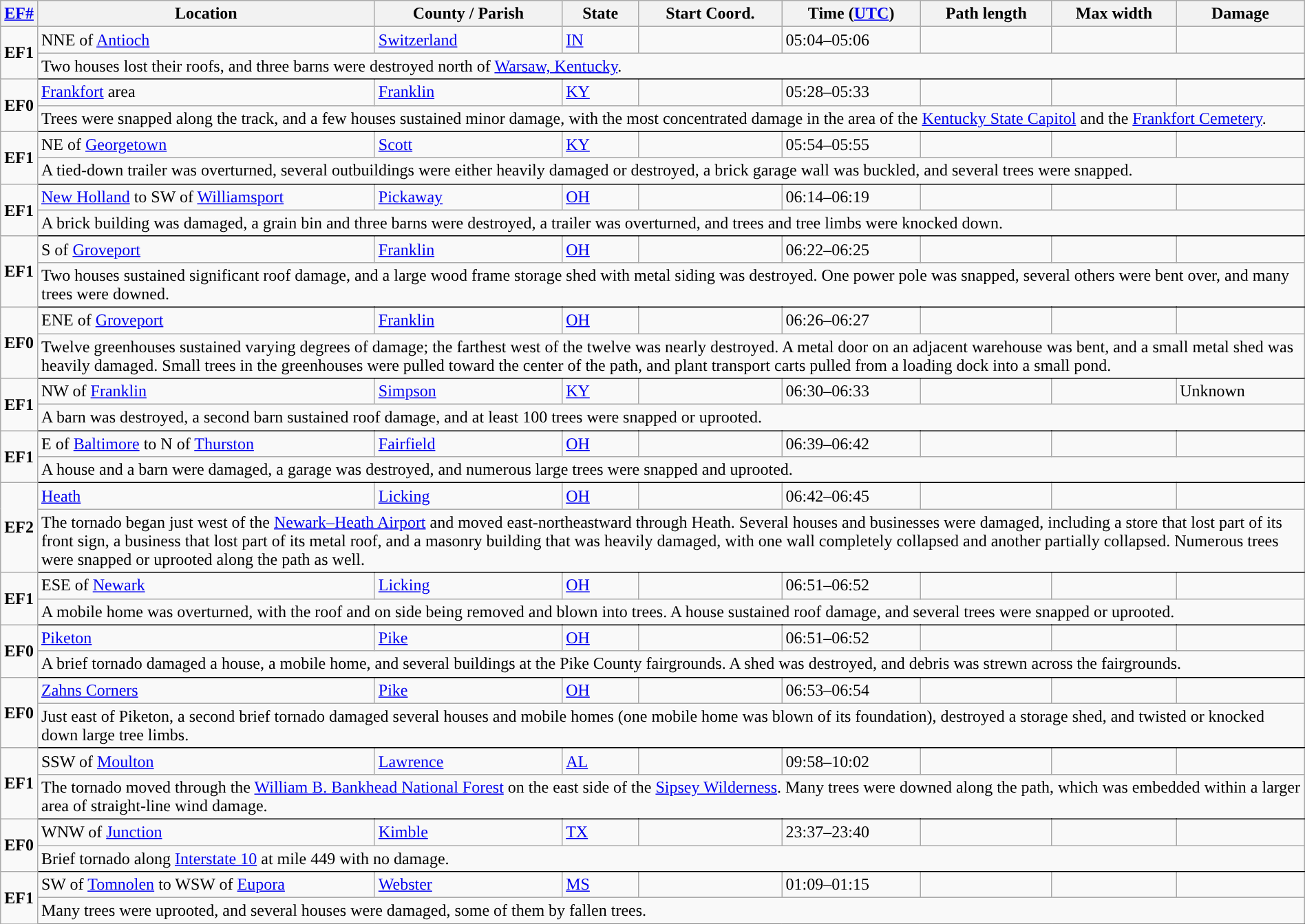<table class="wikitable sortable" style="width:100%;">
<tr>
<th scope="col" width="2%" align="center"><a href='#'>EF#</a></th>
<th scope="col" align="center" class="unsortable">Location</th>
<th scope="col" align="center" class="unsortable">County / Parish</th>
<th scope="col" align="center">State</th>
<th scope="col" align="center" data-sort-type="number">Start Coord.</th>
<th scope="col" align="center" data-sort-type="number">Time (<a href='#'>UTC</a>)</th>
<th scope="col" align="center" data-sort-type="number">Path length</th>
<th scope="col" align="center" data-sort-type="number">Max width</th>
<th scope="col" align="center" data-sort-type="number">Damage<br></th>
</tr>
<tr>
<td rowspan="2" align="center"><strong>EF1</strong></td>
<td>NNE of <a href='#'>Antioch</a></td>
<td><a href='#'>Switzerland</a></td>
<td><a href='#'>IN</a></td>
<td></td>
<td>05:04–05:06</td>
<td></td>
<td></td>
<td></td>
</tr>
<tr class="expand-child">
<td colspan="8" style=" border-bottom: 1px solid black;">Two houses lost their roofs, and three barns were destroyed north of <a href='#'>Warsaw, Kentucky</a>.</td>
</tr>
<tr>
<td rowspan="2" align="center"><strong>EF0</strong></td>
<td><a href='#'>Frankfort</a> area</td>
<td><a href='#'>Franklin</a></td>
<td><a href='#'>KY</a></td>
<td></td>
<td>05:28–05:33</td>
<td></td>
<td></td>
<td></td>
</tr>
<tr class="expand-child">
<td colspan="8" style=" border-bottom: 1px solid black;">Trees were snapped along the track, and a few houses sustained minor damage, with the most concentrated damage in the area of the <a href='#'>Kentucky State Capitol</a> and the <a href='#'>Frankfort Cemetery</a>.</td>
</tr>
<tr>
<td rowspan="2" align="center"><strong>EF1</strong></td>
<td>NE of <a href='#'>Georgetown</a></td>
<td><a href='#'>Scott</a></td>
<td><a href='#'>KY</a></td>
<td></td>
<td>05:54–05:55</td>
<td></td>
<td></td>
<td></td>
</tr>
<tr class="expand-child">
<td colspan="8" style=" border-bottom: 1px solid black;">A tied-down trailer was overturned, several outbuildings were either heavily damaged or destroyed, a brick garage wall was buckled, and several trees were snapped.</td>
</tr>
<tr>
<td rowspan="2" align="center"><strong>EF1</strong></td>
<td><a href='#'>New Holland</a> to SW of <a href='#'>Williamsport</a></td>
<td><a href='#'>Pickaway</a></td>
<td><a href='#'>OH</a></td>
<td></td>
<td>06:14–06:19</td>
<td></td>
<td></td>
<td></td>
</tr>
<tr class="expand-child">
<td colspan="8" style=" border-bottom: 1px solid black;">A brick building was damaged, a grain bin and three barns were destroyed, a trailer was overturned, and trees and tree limbs were knocked down.</td>
</tr>
<tr>
<td rowspan="2" align="center"><strong>EF1</strong></td>
<td>S of <a href='#'>Groveport</a></td>
<td><a href='#'>Franklin</a></td>
<td><a href='#'>OH</a></td>
<td></td>
<td>06:22–06:25</td>
<td></td>
<td></td>
<td></td>
</tr>
<tr class="expand-child">
<td colspan="8" style=" border-bottom: 1px solid black;">Two houses sustained significant roof damage, and a large wood frame storage shed with metal siding was destroyed. One power pole was snapped, several others were bent over, and many trees were downed.</td>
</tr>
<tr>
<td rowspan="2" align="center"><strong>EF0</strong></td>
<td>ENE of <a href='#'>Groveport</a></td>
<td><a href='#'>Franklin</a></td>
<td><a href='#'>OH</a></td>
<td></td>
<td>06:26–06:27</td>
<td></td>
<td></td>
<td></td>
</tr>
<tr class="expand-child">
<td colspan="8" style=" border-bottom: 1px solid black;">Twelve greenhouses sustained varying degrees of damage; the farthest west of the twelve was nearly destroyed. A metal door on an adjacent warehouse was bent, and a small metal shed was heavily damaged. Small trees in the greenhouses were pulled toward the center of the path, and plant transport carts pulled from a loading dock into a small pond.</td>
</tr>
<tr>
<td rowspan="2" align="center"><strong>EF1</strong></td>
<td>NW of <a href='#'>Franklin</a></td>
<td><a href='#'>Simpson</a></td>
<td><a href='#'>KY</a></td>
<td></td>
<td>06:30–06:33</td>
<td></td>
<td></td>
<td>Unknown</td>
</tr>
<tr class="expand-child">
<td colspan="8" style=" border-bottom: 1px solid black;">A barn was destroyed, a second barn sustained roof damage, and at least 100 trees were snapped or uprooted.</td>
</tr>
<tr>
<td rowspan="2" align="center"><strong>EF1</strong></td>
<td>E of <a href='#'>Baltimore</a> to N of <a href='#'>Thurston</a></td>
<td><a href='#'>Fairfield</a></td>
<td><a href='#'>OH</a></td>
<td></td>
<td>06:39–06:42</td>
<td></td>
<td></td>
<td></td>
</tr>
<tr class="expand-child">
<td colspan="8" style=" border-bottom: 1px solid black;">A house and a barn were damaged, a garage was destroyed, and numerous large trees were snapped and uprooted.</td>
</tr>
<tr>
<td rowspan="2" align="center"><strong>EF2</strong></td>
<td><a href='#'>Heath</a></td>
<td><a href='#'>Licking</a></td>
<td><a href='#'>OH</a></td>
<td></td>
<td>06:42–06:45</td>
<td></td>
<td></td>
<td></td>
</tr>
<tr class="expand-child">
<td colspan="8" style=" border-bottom: 1px solid black;">The tornado began just west of the <a href='#'>Newark–Heath Airport</a> and moved east-northeastward through Heath. Several houses and businesses were damaged, including a store that lost part of its front sign, a business that lost part of its metal roof, and a masonry building that was heavily damaged, with one wall completely collapsed and another partially collapsed. Numerous trees were snapped or uprooted along the path as well.</td>
</tr>
<tr>
<td rowspan="2" align="center"><strong>EF1</strong></td>
<td>ESE of <a href='#'>Newark</a></td>
<td><a href='#'>Licking</a></td>
<td><a href='#'>OH</a></td>
<td></td>
<td>06:51–06:52</td>
<td></td>
<td></td>
<td></td>
</tr>
<tr class="expand-child">
<td colspan="8" style=" border-bottom: 1px solid black;">A mobile home was overturned, with the roof and on side being removed and blown into trees. A house sustained roof damage, and several trees were snapped or uprooted.</td>
</tr>
<tr>
<td rowspan="2" align="center"><strong>EF0</strong></td>
<td><a href='#'>Piketon</a></td>
<td><a href='#'>Pike</a></td>
<td><a href='#'>OH</a></td>
<td></td>
<td>06:51–06:52</td>
<td></td>
<td></td>
<td></td>
</tr>
<tr class="expand-child">
<td colspan="8" style=" border-bottom: 1px solid black;">A brief tornado damaged a house, a mobile home, and several buildings at the Pike County fairgrounds. A shed was destroyed, and debris was strewn across the fairgrounds.</td>
</tr>
<tr>
<td rowspan="2" align="center"><strong>EF0</strong></td>
<td><a href='#'>Zahns Corners</a></td>
<td><a href='#'>Pike</a></td>
<td><a href='#'>OH</a></td>
<td></td>
<td>06:53–06:54</td>
<td></td>
<td></td>
<td></td>
</tr>
<tr class="expand-child">
<td colspan="8" style=" border-bottom: 1px solid black;">Just east of Piketon, a second brief tornado damaged several houses and mobile homes (one mobile home was blown of its foundation), destroyed a storage shed, and twisted or knocked down large tree limbs.</td>
</tr>
<tr>
<td rowspan="2" align="center"><strong>EF1</strong></td>
<td>SSW of <a href='#'>Moulton</a></td>
<td><a href='#'>Lawrence</a></td>
<td><a href='#'>AL</a></td>
<td></td>
<td>09:58–10:02</td>
<td></td>
<td></td>
<td></td>
</tr>
<tr class="expand-child">
<td colspan="8" style=" border-bottom: 1px solid black;">The tornado moved through the <a href='#'>William B. Bankhead National Forest</a> on the east side of the <a href='#'>Sipsey Wilderness</a>. Many trees were downed along the path, which was embedded within a larger area of straight-line wind damage.</td>
</tr>
<tr>
<td rowspan="2" align="center"><strong>EF0</strong></td>
<td>WNW of <a href='#'>Junction</a></td>
<td><a href='#'>Kimble</a></td>
<td><a href='#'>TX</a></td>
<td></td>
<td>23:37–23:40</td>
<td></td>
<td></td>
<td></td>
</tr>
<tr class="expand-child">
<td colspan="8" style=" border-bottom: 1px solid black;">Brief tornado along <a href='#'>Interstate 10</a> at mile 449 with no damage.</td>
</tr>
<tr>
<td rowspan="2" align="center"><strong>EF1</strong></td>
<td>SW of <a href='#'>Tomnolen</a> to WSW of <a href='#'>Eupora</a></td>
<td><a href='#'>Webster</a></td>
<td><a href='#'>MS</a></td>
<td></td>
<td>01:09–01:15</td>
<td></td>
<td></td>
<td></td>
</tr>
<tr class="expand-child">
<td colspan="8" style=" border-bottom: 1px solid black;">Many trees were uprooted, and several houses were damaged, some of them by fallen trees.</td>
</tr>
<tr>
</tr>
</table>
